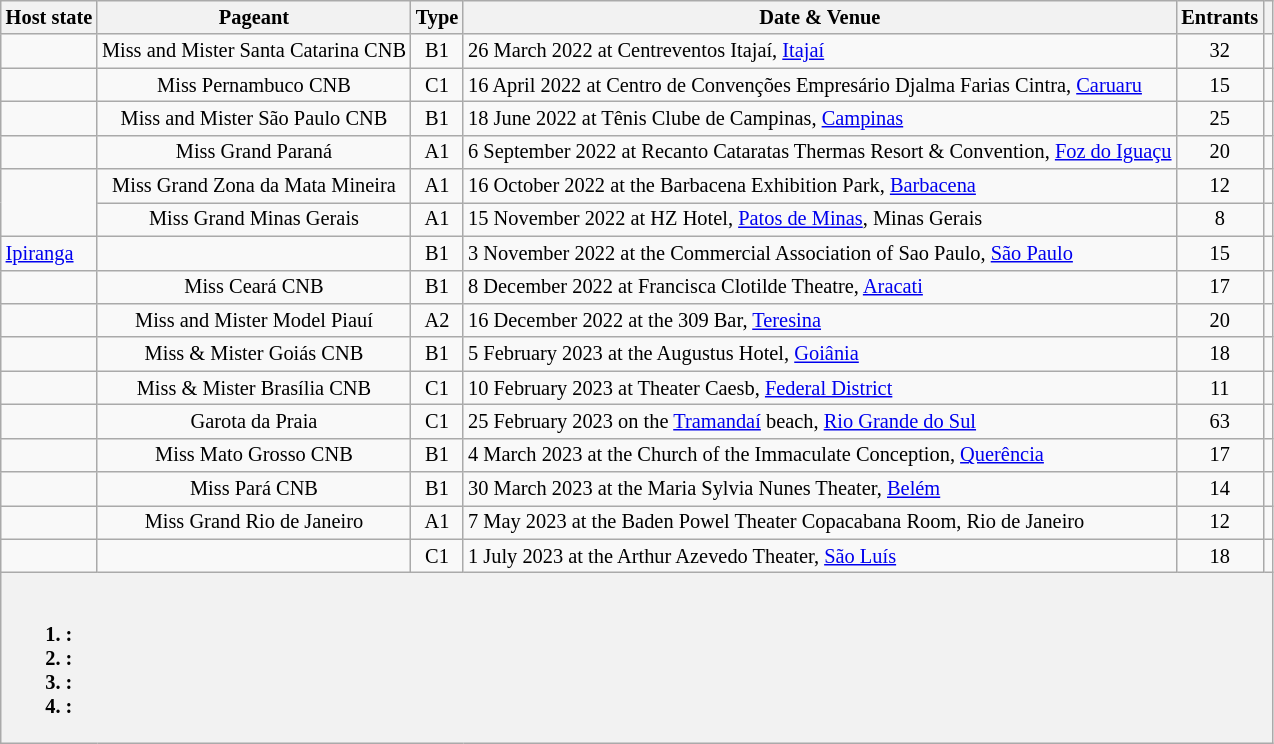<table class="wikitable sortable static-row-numbers" style="font-size: 85%;">
<tr>
<th class=unsortable>Host state</th>
<th class=unsortable>Pageant</th>
<th class=unsortable>Type</th>
<th class=unsortable>Date & Venue</th>
<th class=unsortable>Entrants</th>
<th class=unsortable></th>
</tr>
<tr>
<td></td>
<td align=center>Miss and Mister Santa Catarina CNB</td>
<td align=center>B1</td>
<td>26 March 2022 at Centreventos Itajaí, <a href='#'>Itajaí</a></td>
<td align=center>32</td>
<td align=center></td>
</tr>
<tr>
<td></td>
<td align=center>Miss Pernambuco CNB</td>
<td align=center>C1</td>
<td>16 April 2022 at Centro de Convenções Empresário Djalma Farias Cintra, <a href='#'>Caruaru</a></td>
<td align=center>15</td>
<td align=center></td>
</tr>
<tr>
<td></td>
<td align=center>Miss and Mister São Paulo CNB</td>
<td align=center>B1</td>
<td>18 June 2022 at Tênis Clube de Campinas, <a href='#'>Campinas</a></td>
<td align=center>25</td>
<td align=center></td>
</tr>
<tr>
<td></td>
<td align=center>Miss Grand Paraná</td>
<td align=center>A1</td>
<td>6 September 2022 at Recanto Cataratas Thermas Resort & Convention, <a href='#'>Foz do Iguaçu</a></td>
<td align=center>20</td>
<td align=center></td>
</tr>
<tr>
<td rowspan=2></td>
<td align=center>Miss Grand Zona da Mata Mineira</td>
<td align=center>A1</td>
<td>16 October 2022 at the Barbacena Exhibition Park, <a href='#'>Barbacena</a></td>
<td align=center>12</td>
<td align=center></td>
</tr>
<tr>
<td align=center>Miss Grand Minas Gerais</td>
<td align=center>A1</td>
<td>15 November 2022 at HZ Hotel, <a href='#'>Patos de Minas</a>, Minas Gerais</td>
<td align=center>8</td>
<td align=center></td>
</tr>
<tr>
<td> <a href='#'>Ipiranga</a></td>
<td align=center></td>
<td align=center>B1</td>
<td>3 November 2022 at the Commercial Association of Sao Paulo, <a href='#'>São Paulo</a></td>
<td align=center>15</td>
<td align=center></td>
</tr>
<tr>
<td></td>
<td align=center>Miss Ceará CNB</td>
<td align=center>B1</td>
<td>8 December 2022 at Francisca Clotilde Theatre, <a href='#'>Aracati</a></td>
<td align=center>17</td>
<td align=center></td>
</tr>
<tr>
<td></td>
<td align=center>Miss and Mister Model Piauí</td>
<td align=center>A2</td>
<td>16 December 2022 at the 309 Bar, <a href='#'>Teresina</a></td>
<td align=center>20</td>
<td align=center></td>
</tr>
<tr>
<td></td>
<td align=center>Miss & Mister Goiás CNB</td>
<td align=center>B1</td>
<td>5 February 2023 at the Augustus Hotel, <a href='#'>Goiânia</a></td>
<td align=center>18</td>
<td align=center></td>
</tr>
<tr>
<td></td>
<td align=center>Miss & Mister Brasília CNB</td>
<td align=center>C1</td>
<td>10 February 2023 at Theater Caesb, <a href='#'>Federal District</a></td>
<td align=center>11</td>
<td align=center></td>
</tr>
<tr>
<td></td>
<td align=center>Garota da Praia</td>
<td align=center>C1</td>
<td>25 February 2023 on the <a href='#'>Tramandaí</a> beach, <a href='#'>Rio Grande do Sul</a></td>
<td align=center>63</td>
<td align=center></td>
</tr>
<tr>
<td></td>
<td align=center>Miss Mato Grosso CNB</td>
<td align=center>B1</td>
<td>4 March 2023 at the Church of the Immaculate Conception, <a href='#'>Querência</a></td>
<td align=center>17</td>
<td align=center></td>
</tr>
<tr>
<td></td>
<td align=center>Miss Pará CNB</td>
<td align=center>B1</td>
<td>30 March 2023 at the Maria Sylvia Nunes Theater, <a href='#'>Belém</a></td>
<td align=center>14</td>
<td align=center></td>
</tr>
<tr>
<td></td>
<td align=center>Miss Grand Rio de Janeiro</td>
<td align=center>A1</td>
<td>7 May 2023 at the Baden Powel Theater Copacabana Room, Rio de Janeiro</td>
<td align=center>12</td>
<td align=center></td>
</tr>
<tr>
<td></td>
<td align=center></td>
<td align=center>C1</td>
<td>1 July 2023 at the Arthur Azevedo Theater, <a href='#'>São Luís</a></td>
<td align=center>18</td>
<td></td>
</tr>
<tr>
<th colspan="6" style="text-align:left;"><br><ol><li>: </li><li>: </li><li>: </li><li>: </li></ol></th>
</tr>
</table>
